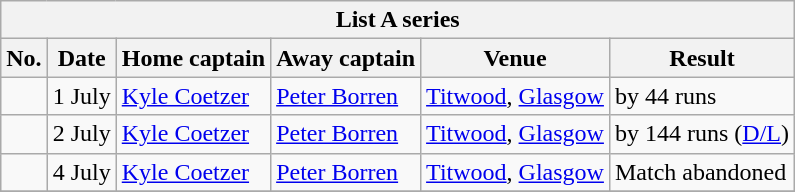<table class="wikitable">
<tr>
<th colspan="9">List A series</th>
</tr>
<tr>
<th>No.</th>
<th>Date</th>
<th>Home captain</th>
<th>Away captain</th>
<th>Venue</th>
<th>Result</th>
</tr>
<tr>
<td></td>
<td>1 July</td>
<td><a href='#'>Kyle Coetzer</a></td>
<td><a href='#'>Peter Borren</a></td>
<td><a href='#'>Titwood</a>, <a href='#'>Glasgow</a></td>
<td> by 44 runs</td>
</tr>
<tr>
<td></td>
<td>2 July</td>
<td><a href='#'>Kyle Coetzer</a></td>
<td><a href='#'>Peter Borren</a></td>
<td><a href='#'>Titwood</a>, <a href='#'>Glasgow</a></td>
<td> by 144 runs (<a href='#'>D/L</a>)</td>
</tr>
<tr>
<td></td>
<td>4 July</td>
<td><a href='#'>Kyle Coetzer</a></td>
<td><a href='#'>Peter Borren</a></td>
<td><a href='#'>Titwood</a>, <a href='#'>Glasgow</a></td>
<td>Match abandoned</td>
</tr>
<tr>
</tr>
</table>
